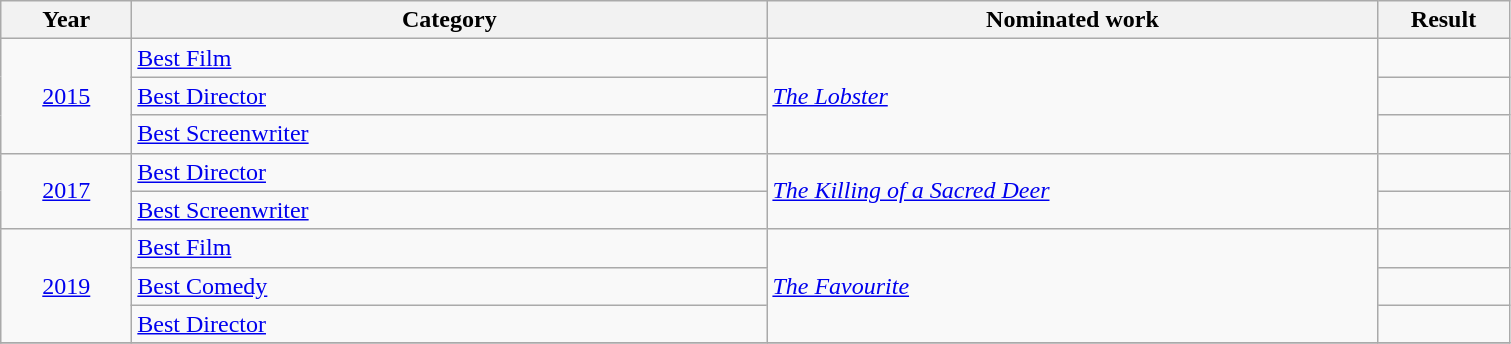<table class=wikitable>
<tr>
<th scope="col" style="width:5em;">Year</th>
<th scope="col" style="width:26em;">Category</th>
<th scope="col" style="width:25em;">Nominated work</th>
<th scope="col" style="width:5em;">Result</th>
</tr>
<tr>
<td style="text-align:center;", rowspan="3"><a href='#'>2015</a></td>
<td><a href='#'>Best Film</a></td>
<td rowspan="3"><em><a href='#'>The Lobster</a></em></td>
<td></td>
</tr>
<tr>
<td><a href='#'>Best Director</a></td>
<td></td>
</tr>
<tr>
<td><a href='#'>Best Screenwriter</a></td>
<td></td>
</tr>
<tr>
<td style="text-align:center;", rowspan="2"><a href='#'>2017</a></td>
<td><a href='#'>Best Director</a></td>
<td rowspan="2"><em><a href='#'>The Killing of a Sacred Deer</a></em></td>
<td></td>
</tr>
<tr>
<td><a href='#'>Best Screenwriter</a></td>
<td></td>
</tr>
<tr>
<td style="text-align:center;", rowspan="3"><a href='#'>2019</a></td>
<td><a href='#'>Best Film</a></td>
<td rowspan="3"><em><a href='#'>The Favourite</a></em></td>
<td></td>
</tr>
<tr>
<td><a href='#'>Best Comedy</a></td>
<td></td>
</tr>
<tr>
<td><a href='#'>Best Director</a></td>
<td></td>
</tr>
<tr>
</tr>
</table>
